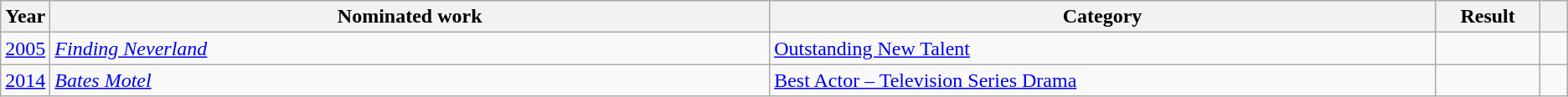<table class="wikitable">
<tr>
<th scope="col" style="width:1em;">Year</th>
<th scope="col" style="width:39em;">Nominated work</th>
<th scope="col" style="width:36em;">Category</th>
<th scope="col" style="width:5em;">Result</th>
<th scope="col" style="width:1em;"></th>
</tr>
<tr>
<td><a href='#'>2005</a></td>
<td><em><a href='#'>Finding Neverland</a></em></td>
<td><a href='#'>Outstanding New Talent</a></td>
<td></td>
<td></td>
</tr>
<tr>
<td><a href='#'>2014</a></td>
<td><em><a href='#'>Bates Motel</a></em></td>
<td><a href='#'>Best Actor – Television Series Drama</a></td>
<td></td>
<td></td>
</tr>
</table>
